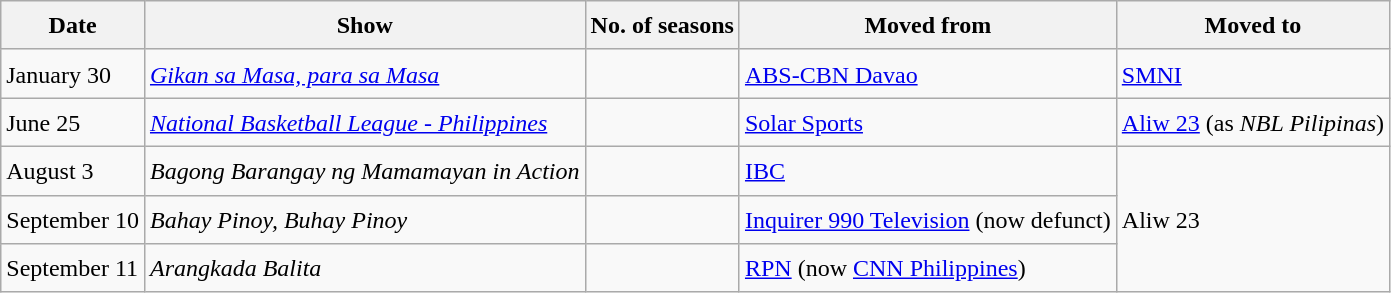<table class="wikitable" style="text-align:left; line-height:25px; width:auto;">
<tr>
<th>Date</th>
<th>Show</th>
<th>No. of seasons</th>
<th>Moved from</th>
<th>Moved to</th>
</tr>
<tr>
<td>January 30</td>
<td><em><a href='#'>Gikan sa Masa, para sa Masa</a></em></td>
<td></td>
<td><a href='#'>ABS-CBN Davao</a></td>
<td><a href='#'>SMNI</a></td>
</tr>
<tr>
<td>June 25</td>
<td><em><a href='#'>National Basketball League - Philippines</a></em></td>
<td></td>
<td><a href='#'>Solar Sports</a></td>
<td><a href='#'>Aliw 23</a> (as <em>NBL Pilipinas</em>)</td>
</tr>
<tr>
<td>August 3</td>
<td><em>Bagong Barangay ng Mamamayan in Action</em></td>
<td></td>
<td><a href='#'>IBC</a></td>
<td rowspan="3">Aliw 23</td>
</tr>
<tr>
<td>September 10</td>
<td><em>Bahay Pinoy, Buhay Pinoy</em></td>
<td></td>
<td><a href='#'>Inquirer 990 Television</a> (now defunct)</td>
</tr>
<tr>
<td>September 11</td>
<td><em>Arangkada Balita</em></td>
<td></td>
<td><a href='#'>RPN</a> (now <a href='#'>CNN Philippines</a>)</td>
</tr>
</table>
